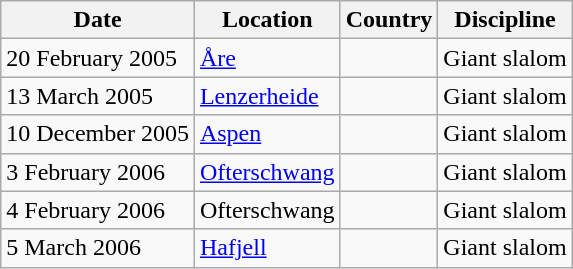<table class="wikitable">
<tr>
<th>Date</th>
<th>Location</th>
<th>Country</th>
<th>Discipline</th>
</tr>
<tr>
<td>20 February 2005</td>
<td><a href='#'>Åre</a></td>
<td></td>
<td>Giant slalom</td>
</tr>
<tr>
<td>13 March 2005</td>
<td><a href='#'>Lenzerheide</a></td>
<td></td>
<td>Giant slalom</td>
</tr>
<tr>
<td>10 December 2005</td>
<td><a href='#'>Aspen</a></td>
<td></td>
<td>Giant slalom</td>
</tr>
<tr>
<td>3 February 2006</td>
<td><a href='#'>Ofterschwang</a></td>
<td></td>
<td>Giant slalom</td>
</tr>
<tr>
<td>4 February 2006</td>
<td>Ofterschwang</td>
<td></td>
<td>Giant slalom</td>
</tr>
<tr>
<td>5 March 2006</td>
<td><a href='#'>Hafjell</a></td>
<td></td>
<td>Giant slalom</td>
</tr>
</table>
